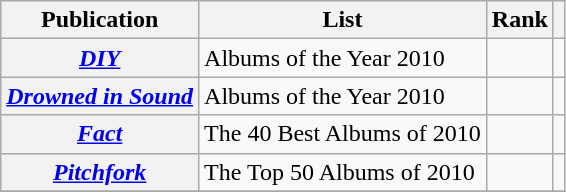<table class="wikitable sortable plainrowheaders">
<tr>
<th scope="col">Publication</th>
<th scope="col">List</th>
<th scope="col">Rank</th>
<th scope="col" class="unsortable"></th>
</tr>
<tr>
<th scope="row"><em><a href='#'>DIY</a></em></th>
<td>Albums of the Year 2010</td>
<td></td>
<td></td>
</tr>
<tr>
<th scope="row"><em><a href='#'>Drowned in Sound</a></em></th>
<td>Albums of the Year 2010</td>
<td></td>
<td></td>
</tr>
<tr>
<th scope="row"><em><a href='#'>Fact</a></em></th>
<td>The 40 Best Albums of 2010</td>
<td></td>
<td></td>
</tr>
<tr>
<th scope="row"><em><a href='#'>Pitchfork</a></em></th>
<td>The Top 50 Albums of 2010</td>
<td></td>
<td></td>
</tr>
<tr>
</tr>
</table>
